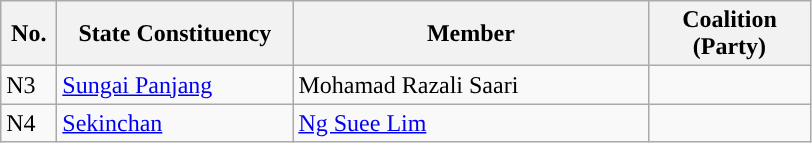<table class="wikitable">
<tr>
<th width="30">No.</th>
<th width="150">State Constituency</th>
<th width="230">Member</th>
<th width="100">Coalition (Party)</th>
</tr>
<tr>
<td>N3</td>
<td><a href='#'>Sungai Panjang</a></td>
<td>Mohamad Razali Saari</td>
<td></td>
</tr>
<tr>
<td>N4</td>
<td><a href='#'>Sekinchan</a></td>
<td><a href='#'>Ng Suee Lim</a></td>
<td></td>
</tr>
</table>
